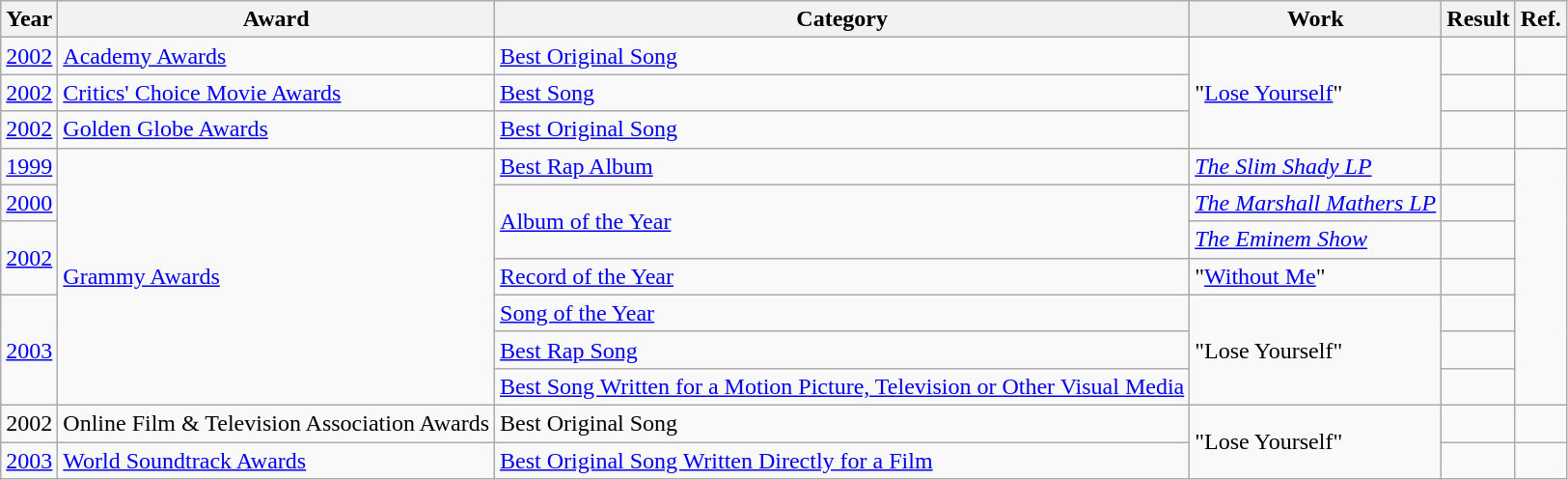<table class="wikitable plainrowheaders">
<tr>
<th>Year</th>
<th>Award</th>
<th>Category</th>
<th>Work</th>
<th>Result</th>
<th>Ref.</th>
</tr>
<tr>
<td><a href='#'>2002</a></td>
<td><a href='#'>Academy Awards</a></td>
<td><a href='#'>Best Original Song</a></td>
<td rowspan="3">"<a href='#'>Lose Yourself</a>" </td>
<td></td>
<td align="center"></td>
</tr>
<tr>
<td><a href='#'>2002</a></td>
<td><a href='#'>Critics' Choice Movie Awards</a></td>
<td><a href='#'>Best Song</a></td>
<td></td>
<td align="center"></td>
</tr>
<tr>
<td><a href='#'>2002</a></td>
<td><a href='#'>Golden Globe Awards</a></td>
<td><a href='#'>Best Original Song</a></td>
<td></td>
<td align="center"></td>
</tr>
<tr>
<td><a href='#'>1999</a></td>
<td rowspan="7"><a href='#'>Grammy Awards</a></td>
<td><a href='#'>Best Rap Album</a></td>
<td><em><a href='#'>The Slim Shady LP</a></em></td>
<td></td>
<td align="center" rowspan="7"></td>
</tr>
<tr>
<td><a href='#'>2000</a></td>
<td rowspan="2"><a href='#'>Album of the Year</a></td>
<td><em><a href='#'>The Marshall Mathers LP</a></em></td>
<td></td>
</tr>
<tr>
<td rowspan="2"><a href='#'>2002</a></td>
<td><em><a href='#'>The Eminem Show</a></em></td>
<td></td>
</tr>
<tr>
<td><a href='#'>Record of the Year</a></td>
<td>"<a href='#'>Without Me</a>"</td>
<td></td>
</tr>
<tr>
<td rowspan="3"><a href='#'>2003</a></td>
<td><a href='#'>Song of the Year</a></td>
<td rowspan="3">"Lose Yourself"</td>
<td></td>
</tr>
<tr>
<td><a href='#'>Best Rap Song</a></td>
<td></td>
</tr>
<tr>
<td><a href='#'>Best Song Written for a Motion Picture, Television or Other Visual Media</a></td>
<td></td>
</tr>
<tr>
<td>2002</td>
<td>Online Film & Television Association Awards</td>
<td>Best Original Song</td>
<td rowspan="2">"Lose Yourself" </td>
<td></td>
<td align="center"></td>
</tr>
<tr>
<td><a href='#'>2003</a></td>
<td><a href='#'>World Soundtrack Awards</a></td>
<td><a href='#'>Best Original Song Written Directly for a Film</a></td>
<td></td>
<td align="center"></td>
</tr>
</table>
